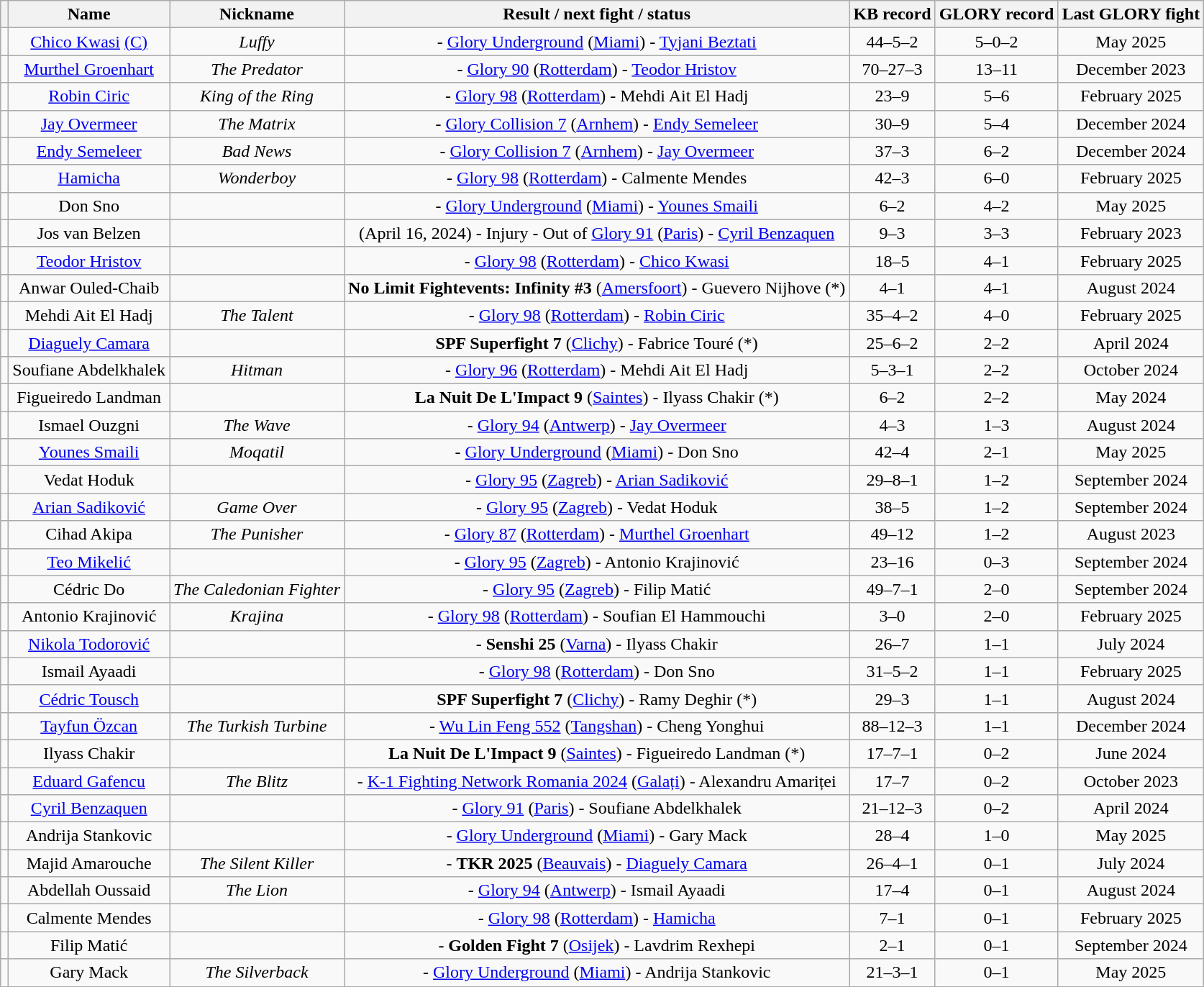<table class="wikitable sortable" style="text-align:center">
<tr>
<th></th>
<th>Name</th>
<th>Nickname</th>
<th>Result / next fight / status</th>
<th>KB record</th>
<th>GLORY record</th>
<th>Last GLORY fight</th>
</tr>
<tr>
<td></td>
<td><a href='#'>Chico Kwasi</a> <a href='#'>(C)</a></td>
<td><em>Luffy</em></td>
<td> - <a href='#'>Glory Underground</a> (<a href='#'>Miami</a>) - <a href='#'>Tyjani Beztati</a></td>
<td>44–5–2</td>
<td>5–0–2</td>
<td>May 2025</td>
</tr>
<tr>
<td></td>
<td><a href='#'>Murthel Groenhart</a></td>
<td><em>The Predator</em></td>
<td> - <a href='#'>Glory 90</a> (<a href='#'>Rotterdam</a>) - <a href='#'>Teodor Hristov</a></td>
<td>70–27–3</td>
<td>13–11</td>
<td>December 2023</td>
</tr>
<tr>
<td></td>
<td><a href='#'>Robin Ciric</a></td>
<td><em>King of the Ring</em></td>
<td> - <a href='#'>Glory 98</a> (<a href='#'>Rotterdam</a>) - Mehdi Ait El Hadj</td>
<td>23–9</td>
<td>5–6</td>
<td>February 2025</td>
</tr>
<tr>
<td></td>
<td><a href='#'>Jay Overmeer</a></td>
<td><em>The Matrix</em></td>
<td> - <a href='#'>Glory Collision 7</a> (<a href='#'>Arnhem</a>) - <a href='#'>Endy Semeleer</a></td>
<td>30–9</td>
<td>5–4</td>
<td>December 2024</td>
</tr>
<tr>
<td></td>
<td><a href='#'>Endy Semeleer</a></td>
<td><em>Bad News</em></td>
<td> - <a href='#'>Glory Collision 7</a> (<a href='#'>Arnhem</a>) - <a href='#'>Jay Overmeer</a></td>
<td>37–3</td>
<td>6–2</td>
<td>December 2024</td>
</tr>
<tr>
<td></td>
<td><a href='#'>Hamicha</a></td>
<td><em>Wonderboy</em></td>
<td> - <a href='#'>Glory 98</a> (<a href='#'>Rotterdam</a>) - Calmente Mendes</td>
<td>42–3</td>
<td>6–0</td>
<td>February 2025</td>
</tr>
<tr>
<td></td>
<td>Don Sno</td>
<td></td>
<td> - <a href='#'>Glory Underground</a> (<a href='#'>Miami</a>) - <a href='#'>Younes Smaili</a></td>
<td>6–2</td>
<td>4–2</td>
<td>May 2025</td>
</tr>
<tr>
<td></td>
<td>Jos van Belzen</td>
<td></td>
<td>(April 16, 2024) - Injury - Out of <a href='#'>Glory 91</a> (<a href='#'>Paris</a>) - <a href='#'>Cyril Benzaquen</a></td>
<td>9–3</td>
<td>3–3</td>
<td>February 2023</td>
</tr>
<tr>
<td></td>
<td><a href='#'>Teodor Hristov</a></td>
<td></td>
<td> - <a href='#'>Glory 98</a> (<a href='#'>Rotterdam</a>) - <a href='#'>Chico Kwasi</a></td>
<td>18–5</td>
<td>4–1</td>
<td>February 2025</td>
</tr>
<tr>
<td></td>
<td>Anwar Ouled-Chaib</td>
<td></td>
<td><strong>No Limit Fightevents: Infinity #3</strong> (<a href='#'>Amersfoort</a>) - Guevero Nijhove (*<strong></strong>)</td>
<td>4–1</td>
<td>4–1</td>
<td>August 2024</td>
</tr>
<tr>
<td></td>
<td>Mehdi Ait El Hadj</td>
<td><em>The Talent</em></td>
<td> - <a href='#'>Glory 98</a> (<a href='#'>Rotterdam</a>) - <a href='#'>Robin Ciric</a></td>
<td>35–4–2</td>
<td>4–0</td>
<td>February 2025</td>
</tr>
<tr>
<td></td>
<td><a href='#'>Diaguely Camara</a></td>
<td></td>
<td><strong>SPF Superfight 7</strong> (<a href='#'>Clichy</a>) - Fabrice Touré (*<strong></strong>)</td>
<td>25–6–2</td>
<td>2–2</td>
<td>April 2024</td>
</tr>
<tr>
<td></td>
<td>Soufiane Abdelkhalek</td>
<td><em>Hitman</em></td>
<td> - <a href='#'>Glory 96</a> (<a href='#'>Rotterdam</a>) - Mehdi Ait El Hadj</td>
<td>5–3–1</td>
<td>2–2</td>
<td>October 2024</td>
</tr>
<tr>
<td></td>
<td>Figueiredo Landman</td>
<td></td>
<td><strong>La Nuit De L'Impact 9</strong> (<a href='#'>Saintes</a>) - Ilyass Chakir (*<strong></strong>)</td>
<td>6–2</td>
<td>2–2</td>
<td>May 2024</td>
</tr>
<tr>
<td></td>
<td>Ismael Ouzgni</td>
<td><em>The Wave</em></td>
<td> - <a href='#'>Glory 94</a> (<a href='#'>Antwerp</a>) - <a href='#'>Jay Overmeer</a></td>
<td>4–3</td>
<td>1–3</td>
<td>August 2024</td>
</tr>
<tr>
<td></td>
<td><a href='#'>Younes Smaili</a></td>
<td><em>Moqatil</em></td>
<td> - <a href='#'>Glory Underground</a> (<a href='#'>Miami</a>) - Don Sno</td>
<td>42–4</td>
<td>2–1</td>
<td>May 2025</td>
</tr>
<tr>
<td></td>
<td>Vedat Hoduk</td>
<td></td>
<td> - <a href='#'>Glory 95</a> (<a href='#'>Zagreb</a>) - <a href='#'>Arian Sadiković</a></td>
<td>29–8–1</td>
<td>1–2</td>
<td>September 2024</td>
</tr>
<tr>
<td></td>
<td><a href='#'>Arian Sadiković</a></td>
<td><em>Game Over</em></td>
<td> - <a href='#'>Glory 95</a> (<a href='#'>Zagreb</a>) - Vedat Hoduk</td>
<td>38–5</td>
<td>1–2</td>
<td>September 2024</td>
</tr>
<tr>
<td></td>
<td>Cihad Akipa</td>
<td><em>The Punisher</em></td>
<td> - <a href='#'>Glory 87</a> (<a href='#'>Rotterdam</a>) - <a href='#'>Murthel Groenhart</a></td>
<td>49–12</td>
<td>1–2</td>
<td>August 2023</td>
</tr>
<tr>
<td></td>
<td><a href='#'>Teo Mikelić</a></td>
<td></td>
<td> - <a href='#'>Glory 95</a> (<a href='#'>Zagreb</a>) - Antonio Krajinović</td>
<td>23–16</td>
<td>0–3</td>
<td>September 2024</td>
</tr>
<tr>
<td></td>
<td>Cédric Do</td>
<td><em>The Caledonian Fighter</em></td>
<td> - <a href='#'>Glory 95</a> (<a href='#'>Zagreb</a>) - Filip Matić</td>
<td>49–7–1</td>
<td>2–0</td>
<td>September 2024</td>
</tr>
<tr>
<td></td>
<td>Antonio Krajinović</td>
<td><em>Krajina</em></td>
<td> - <a href='#'>Glory 98</a> (<a href='#'>Rotterdam</a>) - Soufian El Hammouchi</td>
<td>3–0</td>
<td>2–0</td>
<td>February 2025</td>
</tr>
<tr>
<td></td>
<td><a href='#'>Nikola Todorović</a></td>
<td></td>
<td> - <strong>Senshi 25</strong> (<a href='#'>Varna</a>) - Ilyass Chakir</td>
<td>26–7</td>
<td>1–1</td>
<td>July 2024</td>
</tr>
<tr>
<td></td>
<td>Ismail Ayaadi</td>
<td></td>
<td> - <a href='#'>Glory 98</a> (<a href='#'>Rotterdam</a>) - Don Sno</td>
<td>31–5–2</td>
<td>1–1</td>
<td>February 2025</td>
</tr>
<tr>
<td></td>
<td><a href='#'>Cédric Tousch</a></td>
<td></td>
<td><strong>SPF Superfight 7</strong> (<a href='#'>Clichy</a>) - Ramy Deghir (*<strong></strong>)</td>
<td>29–3</td>
<td>1–1</td>
<td>August 2024</td>
</tr>
<tr>
<td></td>
<td><a href='#'>Tayfun Özcan</a></td>
<td><em>The Turkish Turbine</em></td>
<td> - <a href='#'>Wu Lin Feng 552</a> (<a href='#'>Tangshan</a>) - Cheng Yonghui</td>
<td>88–12–3</td>
<td>1–1</td>
<td>December 2024</td>
</tr>
<tr>
<td></td>
<td>Ilyass Chakir</td>
<td></td>
<td><strong>La Nuit De L'Impact 9</strong> (<a href='#'>Saintes</a>) - Figueiredo Landman (*<strong></strong>)</td>
<td>17–7–1</td>
<td>0–2</td>
<td>June 2024</td>
</tr>
<tr>
<td></td>
<td><a href='#'>Eduard Gafencu</a></td>
<td><em>The Blitz</em></td>
<td> - <a href='#'>K-1 Fighting Network Romania 2024</a> (<a href='#'>Galați</a>) - Alexandru Amariței</td>
<td>17–7</td>
<td>0–2</td>
<td>October 2023</td>
</tr>
<tr>
<td></td>
<td><a href='#'>Cyril Benzaquen</a></td>
<td></td>
<td> - <a href='#'>Glory 91</a> (<a href='#'>Paris</a>) - Soufiane Abdelkhalek</td>
<td>21–12–3</td>
<td>0–2</td>
<td>April 2024</td>
</tr>
<tr>
<td></td>
<td>Andrija Stankovic</td>
<td></td>
<td> - <a href='#'>Glory Underground</a> (<a href='#'>Miami</a>) - Gary Mack</td>
<td>28–4</td>
<td>1–0</td>
<td>May 2025</td>
</tr>
<tr>
<td></td>
<td>Majid Amarouche</td>
<td><em>The Silent Killer</em></td>
<td> - <strong>TKR 2025</strong> (<a href='#'>Beauvais</a>) - <a href='#'>Diaguely Camara</a></td>
<td>26–4–1</td>
<td>0–1</td>
<td>July 2024</td>
</tr>
<tr>
<td></td>
<td>Abdellah Oussaid</td>
<td><em>The Lion</em></td>
<td> - <a href='#'>Glory 94</a> (<a href='#'>Antwerp</a>) - Ismail Ayaadi</td>
<td>17–4</td>
<td>0–1</td>
<td>August 2024</td>
</tr>
<tr>
<td></td>
<td>Calmente Mendes</td>
<td></td>
<td> - <a href='#'>Glory 98</a> (<a href='#'>Rotterdam</a>) - <a href='#'>Hamicha</a></td>
<td>7–1</td>
<td>0–1</td>
<td>February 2025</td>
</tr>
<tr>
<td></td>
<td>Filip Matić</td>
<td></td>
<td> - <strong>Golden Fight 7</strong> (<a href='#'>Osijek</a>) - Lavdrim Rexhepi</td>
<td>2–1</td>
<td>0–1</td>
<td>September 2024</td>
</tr>
<tr>
<td></td>
<td>Gary Mack</td>
<td><em>The Silverback</em></td>
<td> - <a href='#'>Glory Underground</a> (<a href='#'>Miami</a>) - Andrija Stankovic</td>
<td>21–3–1</td>
<td>0–1</td>
<td>May 2025</td>
</tr>
<tr>
</tr>
</table>
